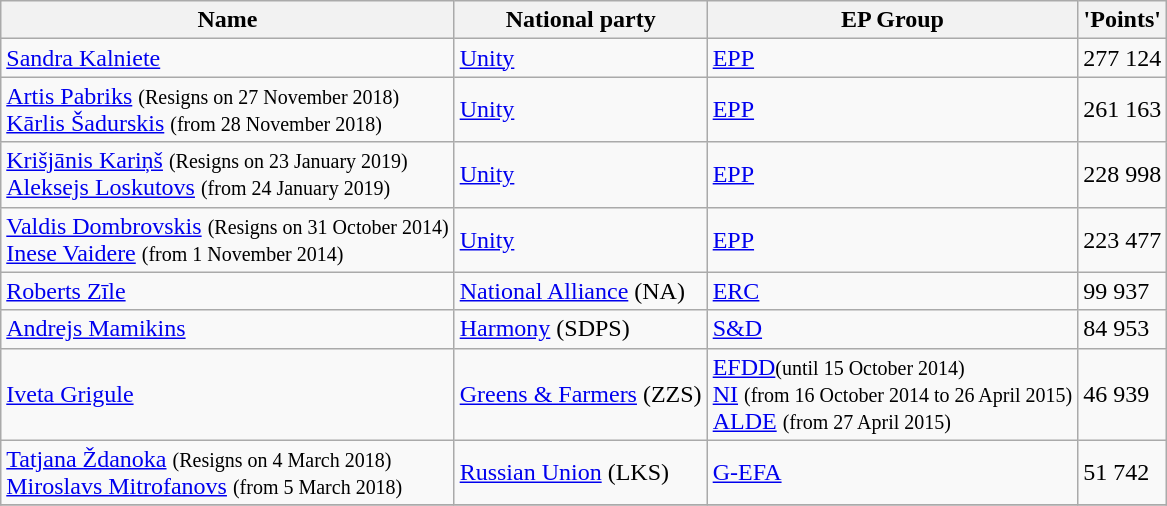<table class="sortable wikitable">
<tr>
<th>Name</th>
<th>National party</th>
<th>EP Group</th>
<th>'Points'</th>
</tr>
<tr>
<td><a href='#'>Sandra Kalniete</a></td>
<td> <a href='#'>Unity</a></td>
<td> <a href='#'>EPP</a></td>
<td>277 124</td>
</tr>
<tr>
<td><a href='#'>Artis Pabriks</a> <small>(Resigns on 27 November 2018)</small><br><a href='#'>Kārlis Šadurskis</a> <small>(from 28 November 2018)</small></td>
<td> <a href='#'>Unity</a></td>
<td> <a href='#'>EPP</a></td>
<td>261 163</td>
</tr>
<tr>
<td><a href='#'>Krišjānis Kariņš</a> <small>(Resigns on 23 January 2019)</small><br><a href='#'>Aleksejs Loskutovs</a> <small>(from 24 January 2019)</small></td>
<td> <a href='#'>Unity</a></td>
<td> <a href='#'>EPP</a></td>
<td>228 998</td>
</tr>
<tr>
<td><a href='#'>Valdis Dombrovskis</a> <small>(Resigns on 31 October 2014)</small><br><a href='#'>Inese Vaidere</a> <small>(from 1 November 2014)</small></td>
<td> <a href='#'>Unity</a></td>
<td> <a href='#'>EPP</a></td>
<td>223 477</td>
</tr>
<tr>
<td><a href='#'>Roberts Zīle</a></td>
<td> <a href='#'>National Alliance</a> (NA)</td>
<td> <a href='#'>ERC</a></td>
<td>99 937</td>
</tr>
<tr>
<td><a href='#'>Andrejs Mamikins</a></td>
<td> <a href='#'>Harmony</a> (SDPS)</td>
<td> <a href='#'>S&D</a></td>
<td>84 953</td>
</tr>
<tr>
<td><a href='#'>Iveta Grigule</a></td>
<td> <a href='#'>Greens & Farmers</a> (ZZS)</td>
<td> <a href='#'>EFDD</a><small>(until 15 October 2014)</small><br> <a href='#'>NI</a> <small>(from 16 October 2014 to 26 April 2015)</small><br> <a href='#'>ALDE</a> <small>(from 27 April 2015)</small></td>
<td>46 939</td>
</tr>
<tr>
<td><a href='#'>Tatjana Ždanoka</a> <small>(Resigns on 4 March 2018)</small><br><a href='#'>Miroslavs Mitrofanovs</a> <small>(from 5 March 2018)</small></td>
<td> <a href='#'>Russian Union</a> (LKS)</td>
<td> <a href='#'>G-EFA</a></td>
<td>51 742</td>
</tr>
<tr>
</tr>
</table>
